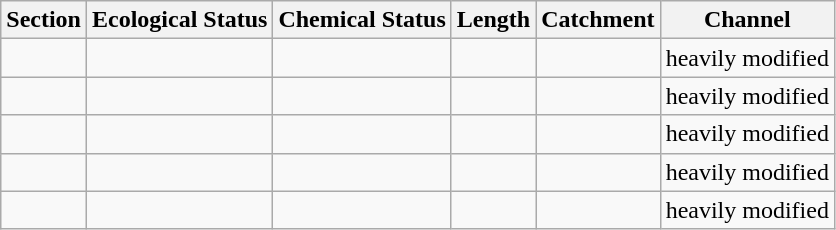<table class="wikitable">
<tr>
<th>Section</th>
<th>Ecological Status</th>
<th>Chemical Status</th>
<th>Length</th>
<th>Catchment</th>
<th>Channel</th>
</tr>
<tr>
<td></td>
<td></td>
<td></td>
<td></td>
<td></td>
<td>heavily modified</td>
</tr>
<tr>
<td></td>
<td></td>
<td></td>
<td></td>
<td></td>
<td>heavily modified</td>
</tr>
<tr>
<td></td>
<td></td>
<td></td>
<td></td>
<td></td>
<td>heavily modified</td>
</tr>
<tr>
<td></td>
<td></td>
<td></td>
<td></td>
<td></td>
<td>heavily modified</td>
</tr>
<tr>
<td></td>
<td></td>
<td></td>
<td></td>
<td></td>
<td>heavily modified</td>
</tr>
</table>
